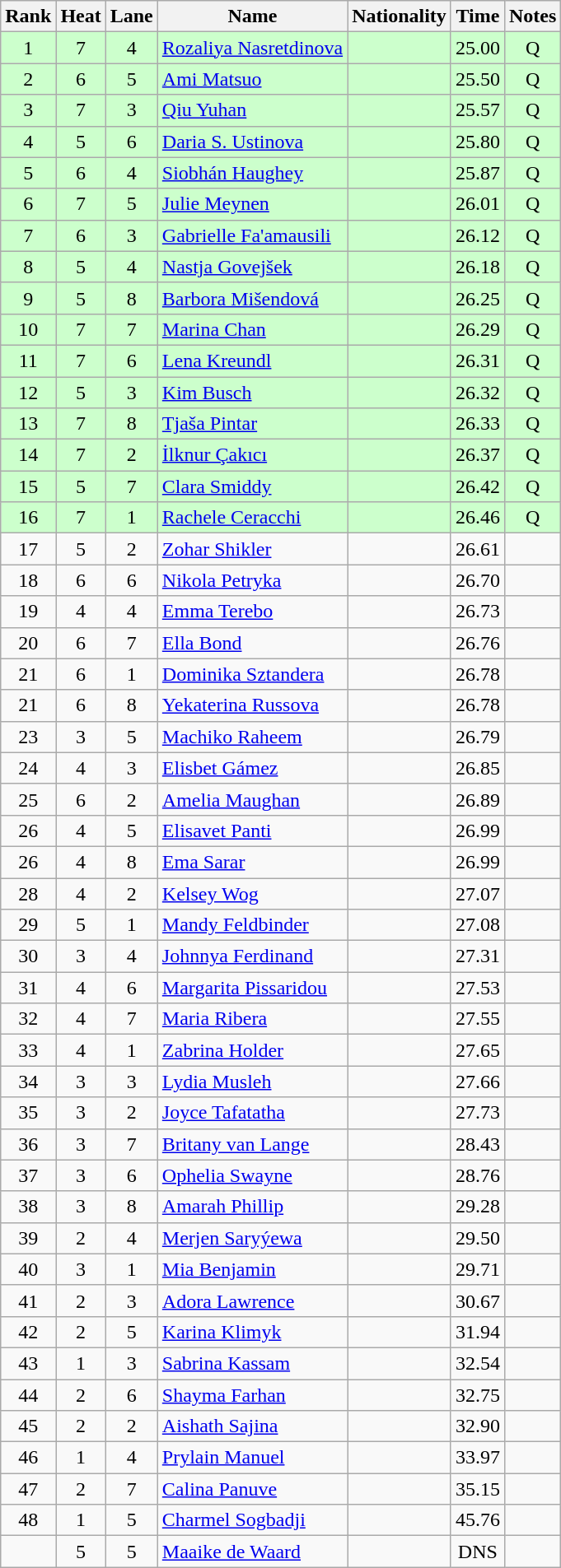<table class="wikitable sortable" style="text-align:center">
<tr>
<th>Rank</th>
<th>Heat</th>
<th>Lane</th>
<th>Name</th>
<th>Nationality</th>
<th>Time</th>
<th>Notes</th>
</tr>
<tr bgcolor=ccffcc>
<td>1</td>
<td>7</td>
<td>4</td>
<td align=left><a href='#'>Rozaliya Nasretdinova</a></td>
<td align=left></td>
<td>25.00</td>
<td>Q</td>
</tr>
<tr bgcolor=ccffcc>
<td>2</td>
<td>6</td>
<td>5</td>
<td align=left><a href='#'>Ami Matsuo</a></td>
<td align=left></td>
<td>25.50</td>
<td>Q</td>
</tr>
<tr bgcolor=ccffcc>
<td>3</td>
<td>7</td>
<td>3</td>
<td align=left><a href='#'>Qiu Yuhan</a></td>
<td align=left></td>
<td>25.57</td>
<td>Q</td>
</tr>
<tr bgcolor=ccffcc>
<td>4</td>
<td>5</td>
<td>6</td>
<td align=left><a href='#'>Daria S. Ustinova</a></td>
<td align=left></td>
<td>25.80</td>
<td>Q</td>
</tr>
<tr bgcolor=ccffcc>
<td>5</td>
<td>6</td>
<td>4</td>
<td align=left><a href='#'>Siobhán Haughey</a></td>
<td align=left></td>
<td>25.87</td>
<td>Q</td>
</tr>
<tr bgcolor=ccffcc>
<td>6</td>
<td>7</td>
<td>5</td>
<td align=left><a href='#'>Julie Meynen</a></td>
<td align=left></td>
<td>26.01</td>
<td>Q</td>
</tr>
<tr bgcolor=ccffcc>
<td>7</td>
<td>6</td>
<td>3</td>
<td align=left><a href='#'>Gabrielle Fa'amausili</a></td>
<td align=left></td>
<td>26.12</td>
<td>Q</td>
</tr>
<tr bgcolor=ccffcc>
<td>8</td>
<td>5</td>
<td>4</td>
<td align=left><a href='#'>Nastja Govejšek</a></td>
<td align=left></td>
<td>26.18</td>
<td>Q</td>
</tr>
<tr bgcolor=ccffcc>
<td>9</td>
<td>5</td>
<td>8</td>
<td align=left><a href='#'>Barbora Mišendová</a></td>
<td align=left></td>
<td>26.25</td>
<td>Q</td>
</tr>
<tr bgcolor=ccffcc>
<td>10</td>
<td>7</td>
<td>7</td>
<td align=left><a href='#'>Marina Chan</a></td>
<td align=left></td>
<td>26.29</td>
<td>Q</td>
</tr>
<tr bgcolor=ccffcc>
<td>11</td>
<td>7</td>
<td>6</td>
<td align=left><a href='#'>Lena Kreundl</a></td>
<td align=left></td>
<td>26.31</td>
<td>Q</td>
</tr>
<tr bgcolor=ccffcc>
<td>12</td>
<td>5</td>
<td>3</td>
<td align=left><a href='#'>Kim Busch</a></td>
<td align=left></td>
<td>26.32</td>
<td>Q</td>
</tr>
<tr bgcolor=ccffcc>
<td>13</td>
<td>7</td>
<td>8</td>
<td align=left><a href='#'>Tjaša Pintar</a></td>
<td align=left></td>
<td>26.33</td>
<td>Q</td>
</tr>
<tr bgcolor=ccffcc>
<td>14</td>
<td>7</td>
<td>2</td>
<td align=left><a href='#'>İlknur Çakıcı</a></td>
<td align=left></td>
<td>26.37</td>
<td>Q</td>
</tr>
<tr bgcolor=ccffcc>
<td>15</td>
<td>5</td>
<td>7</td>
<td align=left><a href='#'>Clara Smiddy</a></td>
<td align=left></td>
<td>26.42</td>
<td>Q</td>
</tr>
<tr bgcolor=ccffcc>
<td>16</td>
<td>7</td>
<td>1</td>
<td align=left><a href='#'>Rachele Ceracchi</a></td>
<td align=left></td>
<td>26.46</td>
<td>Q</td>
</tr>
<tr>
<td>17</td>
<td>5</td>
<td>2</td>
<td align=left><a href='#'>Zohar Shikler</a></td>
<td align=left></td>
<td>26.61</td>
<td></td>
</tr>
<tr>
<td>18</td>
<td>6</td>
<td>6</td>
<td align=left><a href='#'>Nikola Petryka</a></td>
<td align=left></td>
<td>26.70</td>
<td></td>
</tr>
<tr>
<td>19</td>
<td>4</td>
<td>4</td>
<td align=left><a href='#'>Emma Terebo</a></td>
<td align=left></td>
<td>26.73</td>
<td></td>
</tr>
<tr>
<td>20</td>
<td>6</td>
<td>7</td>
<td align=left><a href='#'>Ella Bond</a></td>
<td align=left></td>
<td>26.76</td>
<td></td>
</tr>
<tr>
<td>21</td>
<td>6</td>
<td>1</td>
<td align=left><a href='#'>Dominika Sztandera</a></td>
<td align=left></td>
<td>26.78</td>
<td></td>
</tr>
<tr>
<td>21</td>
<td>6</td>
<td>8</td>
<td align=left><a href='#'>Yekaterina Russova</a></td>
<td align=left></td>
<td>26.78</td>
<td></td>
</tr>
<tr>
<td>23</td>
<td>3</td>
<td>5</td>
<td align=left><a href='#'>Machiko Raheem</a></td>
<td align=left></td>
<td>26.79</td>
<td></td>
</tr>
<tr>
<td>24</td>
<td>4</td>
<td>3</td>
<td align=left><a href='#'>Elisbet Gámez</a></td>
<td align=left></td>
<td>26.85</td>
<td></td>
</tr>
<tr>
<td>25</td>
<td>6</td>
<td>2</td>
<td align=left><a href='#'>Amelia Maughan</a></td>
<td align=left></td>
<td>26.89</td>
<td></td>
</tr>
<tr>
<td>26</td>
<td>4</td>
<td>5</td>
<td align=left><a href='#'>Elisavet Panti</a></td>
<td align=left></td>
<td>26.99</td>
<td></td>
</tr>
<tr>
<td>26</td>
<td>4</td>
<td>8</td>
<td align=left><a href='#'>Ema Sarar</a></td>
<td align=left></td>
<td>26.99</td>
<td></td>
</tr>
<tr>
<td>28</td>
<td>4</td>
<td>2</td>
<td align=left><a href='#'>Kelsey Wog</a></td>
<td align=left></td>
<td>27.07</td>
<td></td>
</tr>
<tr>
<td>29</td>
<td>5</td>
<td>1</td>
<td align=left><a href='#'>Mandy Feldbinder</a></td>
<td align=left></td>
<td>27.08</td>
<td></td>
</tr>
<tr>
<td>30</td>
<td>3</td>
<td>4</td>
<td align=left><a href='#'>Johnnya Ferdinand</a></td>
<td align=left></td>
<td>27.31</td>
<td></td>
</tr>
<tr>
<td>31</td>
<td>4</td>
<td>6</td>
<td align=left><a href='#'>Margarita Pissaridou</a></td>
<td align=left></td>
<td>27.53</td>
<td></td>
</tr>
<tr>
<td>32</td>
<td>4</td>
<td>7</td>
<td align=left><a href='#'>Maria Ribera</a></td>
<td align=left></td>
<td>27.55</td>
<td></td>
</tr>
<tr>
<td>33</td>
<td>4</td>
<td>1</td>
<td align=left><a href='#'>Zabrina Holder</a></td>
<td align=left></td>
<td>27.65</td>
<td></td>
</tr>
<tr>
<td>34</td>
<td>3</td>
<td>3</td>
<td align=left><a href='#'>Lydia Musleh</a></td>
<td align=left></td>
<td>27.66</td>
<td></td>
</tr>
<tr>
<td>35</td>
<td>3</td>
<td>2</td>
<td align=left><a href='#'>Joyce Tafatatha</a></td>
<td align=left></td>
<td>27.73</td>
<td></td>
</tr>
<tr>
<td>36</td>
<td>3</td>
<td>7</td>
<td align=left><a href='#'>Britany van Lange</a></td>
<td align=left></td>
<td>28.43</td>
<td></td>
</tr>
<tr>
<td>37</td>
<td>3</td>
<td>6</td>
<td align=left><a href='#'>Ophelia Swayne</a></td>
<td align=left></td>
<td>28.76</td>
<td></td>
</tr>
<tr>
<td>38</td>
<td>3</td>
<td>8</td>
<td align=left><a href='#'>Amarah Phillip</a></td>
<td align=left></td>
<td>29.28</td>
<td></td>
</tr>
<tr>
<td>39</td>
<td>2</td>
<td>4</td>
<td align=left><a href='#'>Merjen Saryýewa</a></td>
<td align=left></td>
<td>29.50</td>
<td></td>
</tr>
<tr>
<td>40</td>
<td>3</td>
<td>1</td>
<td align=left><a href='#'>Mia Benjamin</a></td>
<td align=left></td>
<td>29.71</td>
<td></td>
</tr>
<tr>
<td>41</td>
<td>2</td>
<td>3</td>
<td align=left><a href='#'>Adora Lawrence</a></td>
<td align=left></td>
<td>30.67</td>
<td></td>
</tr>
<tr>
<td>42</td>
<td>2</td>
<td>5</td>
<td align=left><a href='#'>Karina Klimyk</a></td>
<td align=left></td>
<td>31.94</td>
<td></td>
</tr>
<tr>
<td>43</td>
<td>1</td>
<td>3</td>
<td align=left><a href='#'>Sabrina Kassam</a></td>
<td align=left></td>
<td>32.54</td>
<td></td>
</tr>
<tr>
<td>44</td>
<td>2</td>
<td>6</td>
<td align=left><a href='#'>Shayma Farhan</a></td>
<td align=left></td>
<td>32.75</td>
<td></td>
</tr>
<tr>
<td>45</td>
<td>2</td>
<td>2</td>
<td align=left><a href='#'>Aishath Sajina</a></td>
<td align=left></td>
<td>32.90</td>
<td></td>
</tr>
<tr>
<td>46</td>
<td>1</td>
<td>4</td>
<td align=left><a href='#'>Prylain Manuel</a></td>
<td align=left></td>
<td>33.97</td>
<td></td>
</tr>
<tr>
<td>47</td>
<td>2</td>
<td>7</td>
<td align=left><a href='#'>Calina Panuve</a></td>
<td align=left></td>
<td>35.15</td>
<td></td>
</tr>
<tr>
<td>48</td>
<td>1</td>
<td>5</td>
<td align=left><a href='#'>Charmel Sogbadji</a></td>
<td align=left></td>
<td>45.76</td>
<td></td>
</tr>
<tr>
<td></td>
<td>5</td>
<td>5</td>
<td align=left><a href='#'>Maaike de Waard</a></td>
<td align=left></td>
<td>DNS</td>
<td></td>
</tr>
</table>
